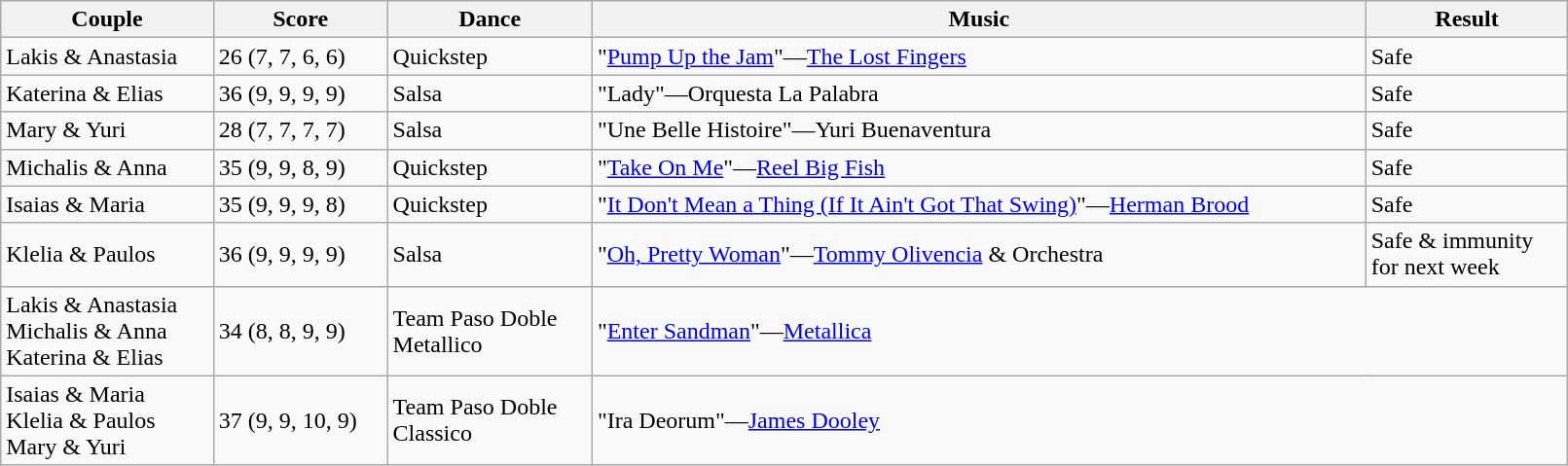<table class="wikitable sortable" style="width:85%;">
<tr>
<th>Couple</th>
<th>Score</th>
<th>Dance</th>
<th>Music</th>
<th>Result</th>
</tr>
<tr>
<td>Lakis & Anastasia</td>
<td>26 (7, 7, 6, 6)</td>
<td>Quickstep</td>
<td>"<a href='#'>Pump Up the Jam</a>"—<a href='#'>The Lost Fingers</a></td>
<td>Safe</td>
</tr>
<tr>
<td>Katerina & Elias</td>
<td>36 (9, 9, 9, 9)</td>
<td>Salsa</td>
<td>"Lady"—Orquesta La Palabra</td>
<td>Safe</td>
</tr>
<tr>
<td>Mary & Yuri</td>
<td>28 (7, 7, 7, 7)</td>
<td>Salsa</td>
<td>"Une Belle Histoire"—Yuri Buenaventura</td>
<td>Safe</td>
</tr>
<tr>
<td>Michalis & Anna</td>
<td>35 (9, 9, 8, 9)</td>
<td>Quickstep</td>
<td>"<a href='#'>Take On Me</a>"—<a href='#'>Reel Big Fish</a></td>
<td>Safe</td>
</tr>
<tr>
<td>Isaias & Maria</td>
<td>35 (9, 9, 9, 8)</td>
<td>Quickstep</td>
<td>"<a href='#'>It Don't Mean a Thing (If It Ain't Got That Swing)</a>"—<a href='#'>Herman Brood</a></td>
<td>Safe</td>
</tr>
<tr>
<td>Klelia & Paulos</td>
<td>36 (9, 9, 9, 9)</td>
<td>Salsa</td>
<td>"<a href='#'>Oh, Pretty Woman</a>"—<a href='#'>Tommy Olivencia</a> & Orchestra</td>
<td>Safe & immunity<br>for next week</td>
</tr>
<tr>
<td>Lakis & Anastasia<br>Michalis & Anna<br>Katerina & Elias</td>
<td>34 (8, 8, 9, 9)</td>
<td>Team Paso Doble<br>Metallico</td>
<td colspan="2">"<a href='#'>Enter Sandman</a>"—<a href='#'>Metallica</a></td>
</tr>
<tr>
<td>Isaias & Maria<br>Klelia & Paulos<br>Mary & Yuri</td>
<td>37 (9, 9, 10, 9)</td>
<td>Team Paso Doble<br>Classico</td>
<td colspan="2">"Ira Deorum"—<a href='#'>James Dooley</a></td>
</tr>
</table>
